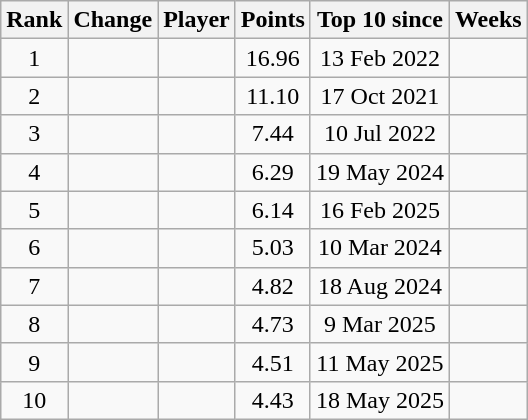<table class="wikitable sortable" style="text-align:center;font-size:100%">
<tr>
<th>Rank</th>
<th>Change</th>
<th>Player</th>
<th>Points</th>
<th>Top 10 since</th>
<th>Weeks</th>
</tr>
<tr>
<td>1</td>
<td></td>
<td align=left> </td>
<td>16.96</td>
<td>13 Feb 2022</td>
<td></td>
</tr>
<tr>
<td>2</td>
<td></td>
<td align=left> </td>
<td>11.10</td>
<td>17 Oct 2021</td>
<td></td>
</tr>
<tr>
<td>3</td>
<td></td>
<td align=left> </td>
<td>7.44</td>
<td>10 Jul 2022</td>
<td></td>
</tr>
<tr>
<td>4</td>
<td></td>
<td align=left> </td>
<td>6.29</td>
<td>19 May 2024</td>
<td></td>
</tr>
<tr>
<td>5</td>
<td></td>
<td align=left> </td>
<td>6.14</td>
<td>16 Feb 2025</td>
<td></td>
</tr>
<tr>
<td>6</td>
<td></td>
<td align=left> </td>
<td>5.03</td>
<td>10 Mar 2024</td>
<td></td>
</tr>
<tr>
<td>7</td>
<td></td>
<td align=left> </td>
<td>4.82</td>
<td>18 Aug 2024</td>
<td></td>
</tr>
<tr>
<td>8</td>
<td></td>
<td align=left> </td>
<td>4.73</td>
<td>9 Mar 2025</td>
<td></td>
</tr>
<tr>
<td>9</td>
<td></td>
<td align=left> </td>
<td>4.51</td>
<td>11 May 2025</td>
<td></td>
</tr>
<tr>
<td>10</td>
<td></td>
<td align=left> </td>
<td>4.43</td>
<td>18 May 2025</td>
<td></td>
</tr>
</table>
